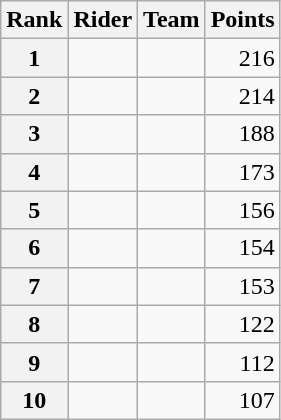<table class="wikitable">
<tr>
<th scope="col">Rank</th>
<th scope="col">Rider</th>
<th scope="col">Team</th>
<th scope="col">Points</th>
</tr>
<tr>
<th scope="row">1</th>
<td> </td>
<td></td>
<td align=right>216</td>
</tr>
<tr>
<th scope="row">2</th>
<td></td>
<td></td>
<td style="text-align:right;">214</td>
</tr>
<tr>
<th scope="row">3</th>
<td></td>
<td></td>
<td style="text-align:right;">188</td>
</tr>
<tr>
<th scope="row">4</th>
<td></td>
<td></td>
<td style="text-align:right;">173</td>
</tr>
<tr>
<th scope="row">5</th>
<td></td>
<td></td>
<td style="text-align:right;">156</td>
</tr>
<tr>
<th scope="row">6</th>
<td></td>
<td></td>
<td style="text-align:right;">154</td>
</tr>
<tr>
<th scope="row">7</th>
<td></td>
<td></td>
<td style="text-align:right;">153</td>
</tr>
<tr>
<th scope="row">8</th>
<td></td>
<td></td>
<td style="text-align:right;">122</td>
</tr>
<tr>
<th scope="row">9</th>
<td></td>
<td></td>
<td style="text-align:right;">112</td>
</tr>
<tr>
<th scope="row">10</th>
<td></td>
<td></td>
<td style="text-align:right;">107</td>
</tr>
</table>
